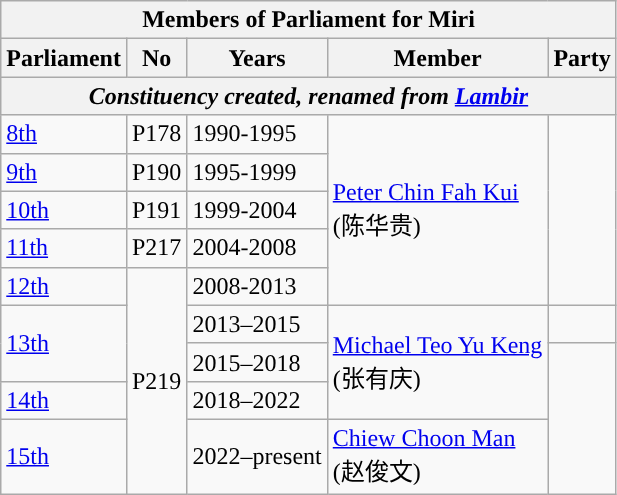<table class=wikitable>
<tr>
<th colspan="5">Members of Parliament for Miri</th>
</tr>
<tr>
<th>Parliament</th>
<th>No</th>
<th>Years</th>
<th>Member</th>
<th>Party</th>
</tr>
<tr>
<th colspan="5" align="center"><em>Constituency created, renamed from <a href='#'>Lambir</a></em></th>
</tr>
<tr>
<td><a href='#'>8th</a></td>
<td>P178</td>
<td>1990-1995</td>
<td rowspan=5><a href='#'>Peter Chin Fah Kui</a>  <br>(陈华贵)</td>
<td rowspan="5"></td>
</tr>
<tr>
<td><a href='#'>9th</a></td>
<td>P190</td>
<td>1995-1999</td>
</tr>
<tr>
<td><a href='#'>10th</a></td>
<td>P191</td>
<td>1999-2004</td>
</tr>
<tr>
<td><a href='#'>11th</a></td>
<td>P217</td>
<td>2004-2008</td>
</tr>
<tr>
<td><a href='#'>12th</a></td>
<td rowspan=5>P219</td>
<td>2008-2013</td>
</tr>
<tr>
<td rowspan=2><a href='#'>13th</a></td>
<td>2013–2015</td>
<td rowspan=3><a href='#'>Michael Teo Yu Keng</a> <br> (张有庆)</td>
<td></td>
</tr>
<tr>
<td>2015–2018</td>
<td rowspan=3></td>
</tr>
<tr>
<td><a href='#'>14th</a></td>
<td>2018–2022</td>
</tr>
<tr>
<td><a href='#'>15th</a></td>
<td>2022–present</td>
<td><a href='#'>Chiew Choon Man</a>  <br>(赵俊文)</td>
</tr>
</table>
